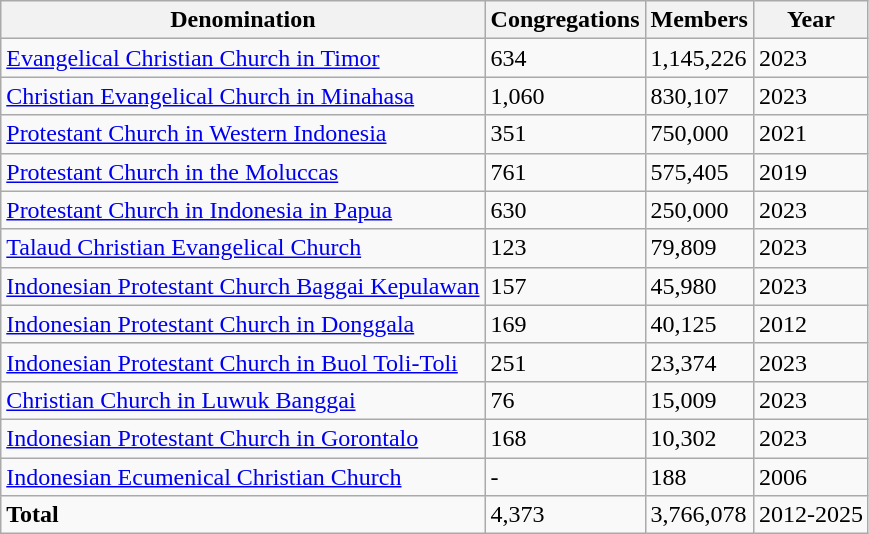<table class = "wikitable sortable">
<tr>
<th><strong>Denomination</strong></th>
<th><strong>Congregations</strong></th>
<th><strong>Members</strong></th>
<th><strong>Year</strong></th>
</tr>
<tr>
<td><a href='#'>Evangelical Christian Church in Timor</a></td>
<td>634</td>
<td>1,145,226</td>
<td>2023</td>
</tr>
<tr>
<td><a href='#'>Christian Evangelical Church in Minahasa</a></td>
<td>1,060</td>
<td>830,107</td>
<td>2023</td>
</tr>
<tr>
<td><a href='#'>Protestant Church in Western Indonesia</a></td>
<td>351</td>
<td>750,000</td>
<td>2021</td>
</tr>
<tr>
<td><a href='#'>Protestant Church in the Moluccas</a></td>
<td>761</td>
<td>575,405</td>
<td>2019</td>
</tr>
<tr>
<td><a href='#'>Protestant Church in Indonesia in Papua</a></td>
<td>630</td>
<td>250,000</td>
<td>2023</td>
</tr>
<tr>
<td><a href='#'>Talaud Christian Evangelical Church</a></td>
<td>123</td>
<td>79,809</td>
<td>2023</td>
</tr>
<tr>
<td><a href='#'>Indonesian Protestant Church Baggai Kepulawan</a></td>
<td>157</td>
<td>45,980</td>
<td>2023</td>
</tr>
<tr>
<td><a href='#'>Indonesian Protestant Church in Donggala</a></td>
<td>169</td>
<td>40,125</td>
<td>2012</td>
</tr>
<tr>
<td><a href='#'>Indonesian Protestant Church in Buol Toli-Toli</a></td>
<td>251</td>
<td>23,374</td>
<td>2023</td>
</tr>
<tr>
<td><a href='#'>Christian Church in Luwuk Banggai</a></td>
<td>76</td>
<td>15,009</td>
<td>2023</td>
</tr>
<tr>
<td><a href='#'>Indonesian Protestant Church in Gorontalo</a></td>
<td>168</td>
<td>10,302</td>
<td>2023</td>
</tr>
<tr>
<td><a href='#'>Indonesian Ecumenical Christian Church</a></td>
<td>-</td>
<td>188</td>
<td>2006</td>
</tr>
<tr>
<td><strong>Total</strong></td>
<td>4,373</td>
<td>3,766,078</td>
<td>2012-2025</td>
</tr>
</table>
